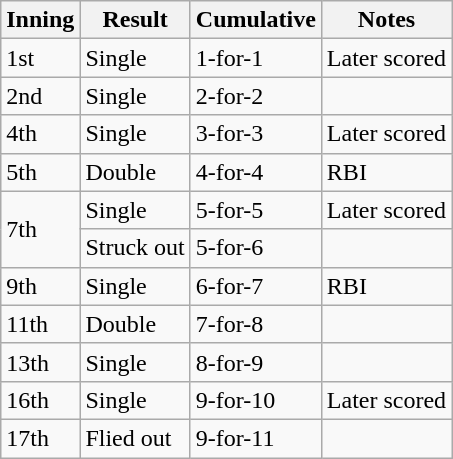<table class="wikitable">
<tr>
<th>Inning</th>
<th>Result</th>
<th>Cumulative</th>
<th>Notes</th>
</tr>
<tr>
<td>1st</td>
<td>Single</td>
<td>1-for-1</td>
<td>Later scored</td>
</tr>
<tr>
<td>2nd</td>
<td>Single</td>
<td>2-for-2</td>
<td></td>
</tr>
<tr>
<td>4th</td>
<td>Single</td>
<td>3-for-3</td>
<td>Later scored</td>
</tr>
<tr>
<td>5th</td>
<td>Double</td>
<td>4-for-4</td>
<td>RBI</td>
</tr>
<tr>
<td rowspan=2>7th</td>
<td>Single</td>
<td>5-for-5</td>
<td>Later scored</td>
</tr>
<tr>
<td>Struck out</td>
<td>5-for-6</td>
<td></td>
</tr>
<tr>
<td>9th</td>
<td>Single</td>
<td>6-for-7</td>
<td>RBI</td>
</tr>
<tr>
<td>11th</td>
<td>Double</td>
<td>7-for-8</td>
<td></td>
</tr>
<tr>
<td>13th</td>
<td>Single</td>
<td>8-for-9</td>
<td></td>
</tr>
<tr>
<td>16th</td>
<td>Single</td>
<td>9-for-10</td>
<td>Later scored</td>
</tr>
<tr>
<td>17th</td>
<td>Flied out</td>
<td>9-for-11</td>
<td></td>
</tr>
</table>
